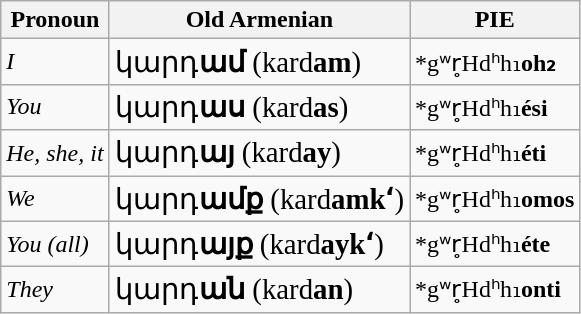<table class="wikitable">
<tr>
<th>Pronoun</th>
<th>Old Armenian</th>
<th>PIE</th>
</tr>
<tr>
<td><em>I</em></td>
<td><big>կարդ<strong>ամ</strong> (kard<strong>am</strong>)</big></td>
<td>*gʷr̥Hdʰh₁<strong>oh₂</strong></td>
</tr>
<tr>
<td><em>You</em></td>
<td><big>կարդ<strong>աս</strong> (kard<strong>as</strong>)</big></td>
<td>*gʷr̥Hdʰh₁<strong>ési</strong></td>
</tr>
<tr>
<td><em>He, she, it</em></td>
<td><big>կարդ<strong>այ</strong> (kard<strong>ay</strong>)</big></td>
<td>*gʷr̥Hdʰh₁<strong>éti</strong></td>
</tr>
<tr>
<td><em>We</em></td>
<td><big>կարդ<strong>ամք</strong> (kard<strong>amkʻ</strong>)</big></td>
<td>*gʷr̥Hdʰh₁<strong>omos</strong></td>
</tr>
<tr>
<td><em>You (all)</em></td>
<td><big>կարդ<strong>այք</strong> (kard<strong>aykʻ</strong>)</big></td>
<td>*gʷr̥Hdʰh₁<strong>éte</strong></td>
</tr>
<tr>
<td><em>They</em></td>
<td><big>կարդ<strong>ան</strong> (kard<strong>an</strong>)</big></td>
<td>*gʷr̥Hdʰh₁<strong>onti</strong></td>
</tr>
</table>
